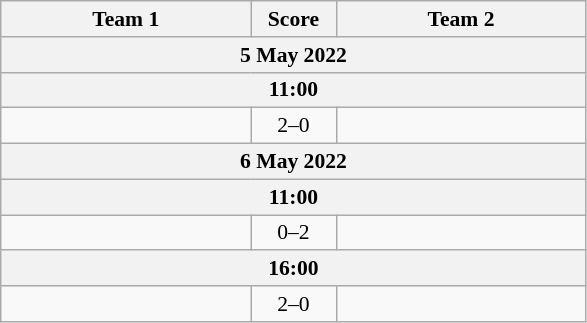<table class="wikitable" style="text-align: center; font-size:90% ">
<tr>
<th align="right" width="160">Team 1</th>
<th width="50">Score</th>
<th align="left" width="160">Team 2</th>
</tr>
<tr>
<th colspan=3>5 May 2022</th>
</tr>
<tr>
<th colspan=3>11:00</th>
</tr>
<tr>
<td align=right></td>
<td align=center>2–0</td>
<td align=left></td>
</tr>
<tr>
<th colspan=3>6 May 2022</th>
</tr>
<tr>
<th colspan=3>11:00</th>
</tr>
<tr>
<td align=right></td>
<td align=center>0–2</td>
<td align=left></td>
</tr>
<tr>
<th colspan=3>16:00</th>
</tr>
<tr>
<td align=right></td>
<td align=center>2–0</td>
<td align=left></td>
</tr>
</table>
